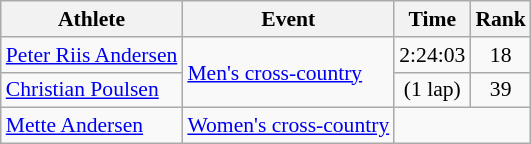<table class=wikitable style="font-size:90%">
<tr>
<th>Athlete</th>
<th>Event</th>
<th>Time</th>
<th>Rank</th>
</tr>
<tr align=center>
<td align=left><a href='#'>Peter Riis Andersen</a></td>
<td align=left rowspan=2><a href='#'>Men's cross-country</a></td>
<td>2:24:03</td>
<td>18</td>
</tr>
<tr align=center>
<td align=left><a href='#'>Christian Poulsen</a></td>
<td> (1 lap)</td>
<td>39</td>
</tr>
<tr align=center>
<td align=left><a href='#'>Mette Andersen</a></td>
<td align=left><a href='#'>Women's cross-country</a></td>
<td colspan=2></td>
</tr>
</table>
